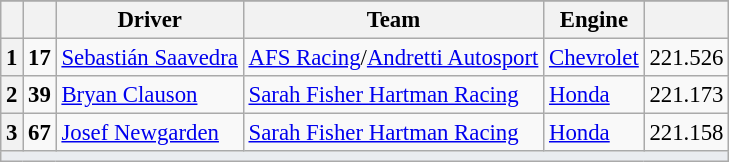<table class="wikitable" style="font-size:95%;">
<tr>
</tr>
<tr>
<th></th>
<th></th>
<th>Driver</th>
<th>Team</th>
<th>Engine</th>
<th></th>
</tr>
<tr>
<th>1</th>
<td style="text-align:center"><strong>17</strong></td>
<td> <a href='#'>Sebastián Saavedra</a></td>
<td><a href='#'>AFS Racing</a>/<a href='#'>Andretti Autosport</a></td>
<td><a href='#'>Chevrolet</a></td>
<td align=center>221.526</td>
</tr>
<tr>
<th>2</th>
<td style="text-align:center"><strong>39</strong></td>
<td> <a href='#'>Bryan Clauson</a> <strong></strong></td>
<td><a href='#'>Sarah Fisher Hartman Racing</a></td>
<td><a href='#'>Honda</a></td>
<td align=center>221.173</td>
</tr>
<tr>
<th>3</th>
<td style="text-align:center"><strong>67</strong></td>
<td> <a href='#'>Josef Newgarden</a> <strong></strong></td>
<td><a href='#'>Sarah Fisher Hartman Racing</a></td>
<td><a href='#'>Honda</a></td>
<td align=center>221.158</td>
</tr>
<tr>
<td style="background-color:#EAECF0;text-align:center" colspan="6"><strong> </strong></td>
</tr>
</table>
